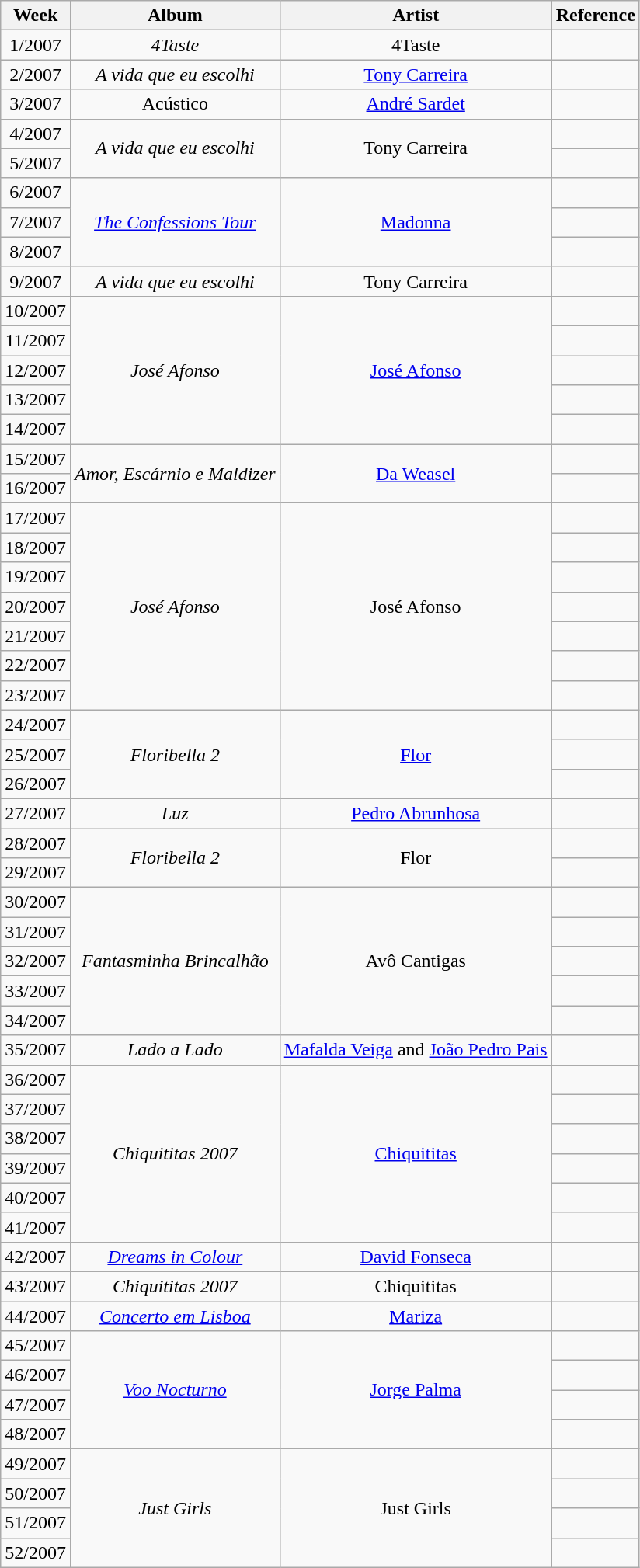<table class="wikitable" style="text-align:center">
<tr>
<th>Week</th>
<th>Album</th>
<th>Artist</th>
<th>Reference</th>
</tr>
<tr>
<td>1/2007</td>
<td><em>4Taste</em></td>
<td>4Taste</td>
<td></td>
</tr>
<tr>
<td>2/2007</td>
<td><em>A vida que eu escolhi</em></td>
<td><a href='#'>Tony Carreira</a></td>
<td></td>
</tr>
<tr>
<td>3/2007</td>
<td>Acústico</td>
<td><a href='#'>André Sardet</a></td>
<td></td>
</tr>
<tr>
<td>4/2007</td>
<td rowspan="2"><em>A vida que eu escolhi</em></td>
<td rowspan="2">Tony Carreira</td>
<td></td>
</tr>
<tr>
<td>5/2007</td>
<td></td>
</tr>
<tr>
<td>6/2007</td>
<td rowspan="3"><a href='#'><em>The Confessions Tour</em></a></td>
<td rowspan="3"><a href='#'>Madonna</a></td>
<td></td>
</tr>
<tr>
<td>7/2007</td>
<td></td>
</tr>
<tr>
<td>8/2007</td>
<td></td>
</tr>
<tr>
<td>9/2007</td>
<td><em>A vida que eu escolhi</em></td>
<td>Tony Carreira</td>
<td></td>
</tr>
<tr>
<td>10/2007</td>
<td rowspan="5"><em>José Afonso</em></td>
<td rowspan="5"><a href='#'>José Afonso</a></td>
<td></td>
</tr>
<tr>
<td>11/2007</td>
<td></td>
</tr>
<tr>
<td>12/2007</td>
<td></td>
</tr>
<tr>
<td>13/2007</td>
<td></td>
</tr>
<tr>
<td>14/2007</td>
<td></td>
</tr>
<tr>
<td>15/2007</td>
<td rowspan="2"><em>Amor, Escárnio e Maldizer</em></td>
<td rowspan="2"><a href='#'>Da Weasel</a></td>
<td></td>
</tr>
<tr>
<td>16/2007</td>
<td></td>
</tr>
<tr>
<td>17/2007</td>
<td rowspan="7"><em>José Afonso</em></td>
<td rowspan="7">José Afonso</td>
<td></td>
</tr>
<tr>
<td>18/2007</td>
<td></td>
</tr>
<tr>
<td>19/2007</td>
<td></td>
</tr>
<tr>
<td>20/2007</td>
<td></td>
</tr>
<tr>
<td>21/2007</td>
<td></td>
</tr>
<tr>
<td>22/2007</td>
<td></td>
</tr>
<tr>
<td>23/2007</td>
<td></td>
</tr>
<tr>
<td>24/2007</td>
<td rowspan="3"><em>Floribella 2</em></td>
<td rowspan="3"><a href='#'>Flor</a></td>
<td></td>
</tr>
<tr>
<td>25/2007</td>
<td></td>
</tr>
<tr>
<td>26/2007</td>
<td></td>
</tr>
<tr>
<td>27/2007</td>
<td><em>Luz</em></td>
<td><a href='#'>Pedro Abrunhosa</a></td>
<td></td>
</tr>
<tr>
<td>28/2007</td>
<td rowspan="2"><em>Floribella 2</em></td>
<td rowspan="2">Flor</td>
<td></td>
</tr>
<tr>
<td>29/2007</td>
<td></td>
</tr>
<tr>
<td>30/2007</td>
<td rowspan="5"><em>Fantasminha Brincalhão</em></td>
<td rowspan="5">Avô Cantigas</td>
<td></td>
</tr>
<tr>
<td>31/2007</td>
<td></td>
</tr>
<tr>
<td>32/2007</td>
<td></td>
</tr>
<tr>
<td>33/2007</td>
<td></td>
</tr>
<tr>
<td>34/2007</td>
<td></td>
</tr>
<tr>
<td>35/2007</td>
<td><em>Lado a Lado</em></td>
<td><a href='#'>Mafalda Veiga</a> and <a href='#'>João Pedro Pais</a></td>
<td></td>
</tr>
<tr>
<td>36/2007</td>
<td rowspan="6"><em>Chiquititas 2007</em></td>
<td rowspan="6"><a href='#'>Chiquititas</a></td>
<td></td>
</tr>
<tr>
<td>37/2007</td>
<td></td>
</tr>
<tr>
<td>38/2007</td>
<td></td>
</tr>
<tr>
<td>39/2007</td>
<td></td>
</tr>
<tr>
<td>40/2007</td>
<td></td>
</tr>
<tr>
<td>41/2007</td>
<td></td>
</tr>
<tr>
<td>42/2007</td>
<td><em><a href='#'>Dreams in Colour</a></em></td>
<td><a href='#'>David Fonseca</a></td>
<td></td>
</tr>
<tr>
<td>43/2007</td>
<td><em>Chiquititas 2007</em></td>
<td>Chiquititas</td>
<td></td>
</tr>
<tr>
<td>44/2007</td>
<td><em><a href='#'>Concerto em Lisboa</a></em></td>
<td><a href='#'>Mariza</a></td>
<td></td>
</tr>
<tr>
<td>45/2007</td>
<td rowspan="4"><em><a href='#'>Voo Nocturno</a></em></td>
<td rowspan="4"><a href='#'>Jorge Palma</a></td>
<td></td>
</tr>
<tr>
<td>46/2007</td>
<td></td>
</tr>
<tr>
<td>47/2007</td>
<td></td>
</tr>
<tr>
<td>48/2007</td>
<td></td>
</tr>
<tr>
<td>49/2007</td>
<td rowspan="4"><em>Just Girls</em></td>
<td rowspan="4">Just Girls</td>
<td></td>
</tr>
<tr>
<td>50/2007</td>
<td></td>
</tr>
<tr>
<td>51/2007</td>
<td></td>
</tr>
<tr>
<td>52/2007</td>
<td></td>
</tr>
</table>
